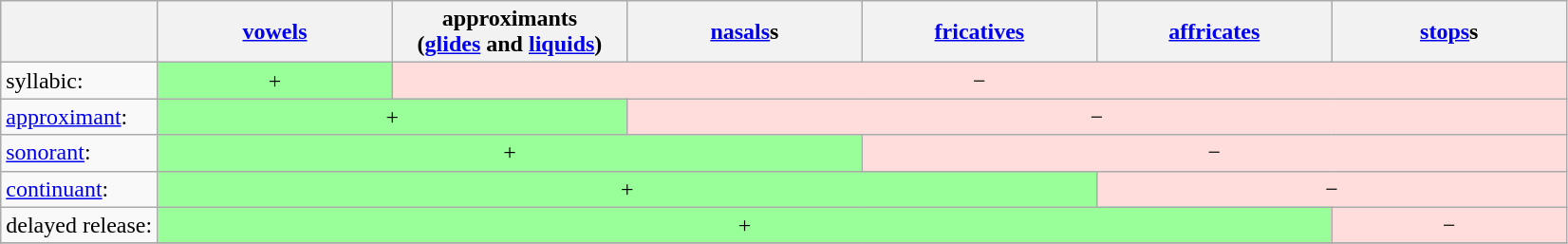<table class="wikitable">
<tr>
<th></th>
<th width=15%><a href='#'>vowels</a></th>
<th width=15%>approximants<br>(<a href='#'>glides</a> and <a href='#'>liquids</a>)</th>
<th width=15%><a href='#'>nasals</a>s</th>
<th width=15%><a href='#'>fricatives</a></th>
<th width=15%><a href='#'>affricates</a></th>
<th width=15%><a href='#'>stops</a>s</th>
</tr>
<tr>
<td>syllabic:</td>
<td colspan=1 align=center style="background:#99FF99">+</td>
<td colspan=5 align=center style="background:#FDD">−</td>
</tr>
<tr>
<td><a href='#'>approximant</a>:</td>
<td colspan=2 align=center style="background:#99FF99">+</td>
<td colspan=4 align=center style="background:#FDD">−</td>
</tr>
<tr>
<td><a href='#'>sonorant</a>:</td>
<td colspan=3 align=center style="background:#99FF99">+</td>
<td colspan=3 align=center style="background:#FDD">−</td>
</tr>
<tr>
<td><a href='#'>continuant</a>:</td>
<td colspan=4 align=center style="background:#99FF99">+</td>
<td colspan=2 align=center style="background:#FDD">−</td>
</tr>
<tr>
<td>delayed release:</td>
<td colspan=5 align=center style="background:#99FF99">+</td>
<td colspan=1 align=center style="background:#FDD">−</td>
</tr>
<tr>
</tr>
</table>
